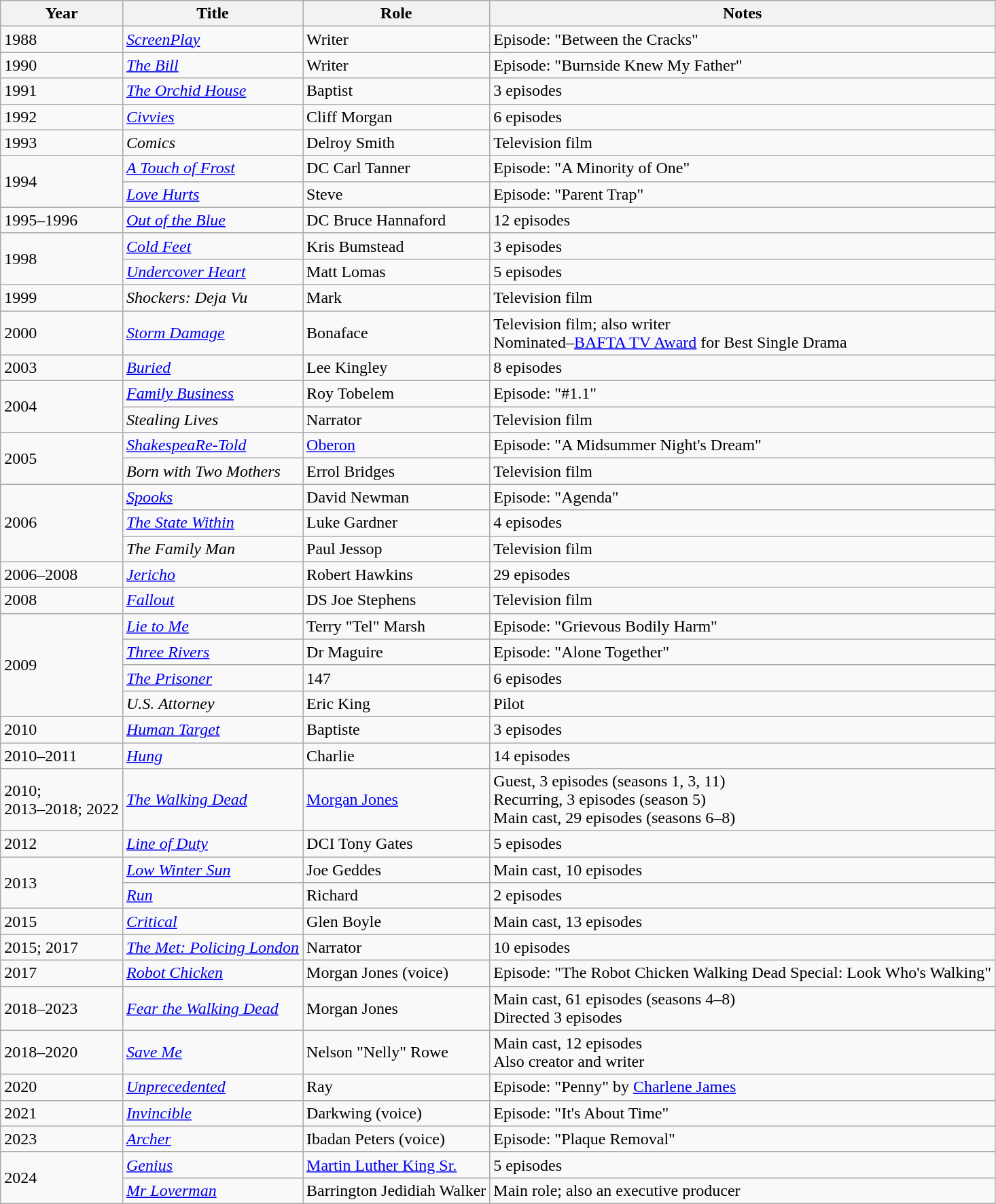<table class="wikitable sortable">
<tr>
<th>Year</th>
<th>Title</th>
<th>Role</th>
<th class="unsortable">Notes</th>
</tr>
<tr>
<td>1988</td>
<td><em><a href='#'>ScreenPlay</a></em></td>
<td>Writer</td>
<td>Episode: "Between the Cracks"</td>
</tr>
<tr>
<td>1990</td>
<td><em><a href='#'>The Bill</a></em></td>
<td>Writer</td>
<td>Episode: "Burnside Knew My Father"</td>
</tr>
<tr>
<td>1991</td>
<td><em><a href='#'>The Orchid House</a></em></td>
<td>Baptist</td>
<td>3 episodes</td>
</tr>
<tr>
<td>1992</td>
<td><em><a href='#'>Civvies</a></em></td>
<td>Cliff Morgan</td>
<td>6 episodes</td>
</tr>
<tr>
<td>1993</td>
<td><em>Comics</em></td>
<td>Delroy Smith</td>
<td>Television film</td>
</tr>
<tr>
<td rowspan="2">1994</td>
<td><em><a href='#'>A Touch of Frost</a></em></td>
<td>DC Carl Tanner</td>
<td>Episode: "A Minority of One"</td>
</tr>
<tr>
<td><em><a href='#'>Love Hurts</a></em></td>
<td>Steve</td>
<td>Episode: "Parent Trap"</td>
</tr>
<tr>
<td>1995–1996</td>
<td><em><a href='#'>Out of the Blue</a></em></td>
<td>DC Bruce Hannaford</td>
<td>12 episodes</td>
</tr>
<tr>
<td rowspan="2">1998</td>
<td><em><a href='#'>Cold Feet</a></em></td>
<td>Kris Bumstead</td>
<td>3 episodes</td>
</tr>
<tr>
<td><em><a href='#'>Undercover Heart</a></em></td>
<td>Matt Lomas</td>
<td>5 episodes</td>
</tr>
<tr>
<td>1999</td>
<td><em>Shockers: Deja Vu</em></td>
<td>Mark</td>
<td>Television film</td>
</tr>
<tr>
<td>2000</td>
<td><em><a href='#'>Storm Damage</a></em></td>
<td>Bonaface</td>
<td>Television film; also writer<br>Nominated–<a href='#'>BAFTA TV Award</a> for Best Single Drama</td>
</tr>
<tr>
<td>2003</td>
<td><em><a href='#'>Buried</a></em></td>
<td>Lee Kingley</td>
<td>8 episodes</td>
</tr>
<tr>
<td rowspan="2">2004</td>
<td><em><a href='#'>Family Business</a></em></td>
<td>Roy Tobelem</td>
<td>Episode: "#1.1"</td>
</tr>
<tr>
<td><em>Stealing Lives</em></td>
<td>Narrator</td>
<td>Television film</td>
</tr>
<tr>
<td rowspan="2">2005</td>
<td><em><a href='#'>ShakespeaRe-Told</a></em></td>
<td><a href='#'>Oberon</a></td>
<td>Episode: "A Midsummer Night's Dream"</td>
</tr>
<tr>
<td><em>Born with Two Mothers</em></td>
<td>Errol Bridges</td>
<td>Television film</td>
</tr>
<tr>
<td rowspan="3">2006</td>
<td><em><a href='#'>Spooks</a></em></td>
<td>David Newman</td>
<td>Episode: "Agenda"</td>
</tr>
<tr>
<td><em><a href='#'>The State Within</a></em></td>
<td>Luke Gardner</td>
<td>4 episodes</td>
</tr>
<tr>
<td><em>The Family Man</em></td>
<td>Paul Jessop</td>
<td>Television film</td>
</tr>
<tr>
<td>2006–2008</td>
<td><em><a href='#'>Jericho</a></em></td>
<td>Robert Hawkins</td>
<td>29 episodes</td>
</tr>
<tr>
<td>2008</td>
<td><em><a href='#'>Fallout</a></em></td>
<td>DS Joe Stephens</td>
<td>Television film</td>
</tr>
<tr>
<td rowspan="4">2009</td>
<td><em><a href='#'>Lie to Me</a></em></td>
<td>Terry "Tel" Marsh</td>
<td>Episode: "Grievous Bodily Harm"</td>
</tr>
<tr>
<td><em><a href='#'>Three Rivers</a></em></td>
<td>Dr Maguire</td>
<td>Episode: "Alone Together"</td>
</tr>
<tr>
<td><em><a href='#'>The Prisoner</a></em></td>
<td>147</td>
<td>6 episodes</td>
</tr>
<tr>
<td><em>U.S. Attorney</em></td>
<td>Eric King</td>
<td>Pilot</td>
</tr>
<tr>
<td>2010</td>
<td><em><a href='#'>Human Target</a></em></td>
<td>Baptiste</td>
<td>3 episodes</td>
</tr>
<tr>
<td>2010–2011</td>
<td><em><a href='#'>Hung</a></em></td>
<td>Charlie</td>
<td>14 episodes</td>
</tr>
<tr>
<td>2010;<br>2013–2018; 2022</td>
<td><em><a href='#'>The Walking Dead</a></em></td>
<td><a href='#'>Morgan Jones</a></td>
<td>Guest, 3 episodes (seasons 1, 3, 11) <br>Recurring, 3 episodes (season 5) <br>Main cast, 29 episodes (seasons 6–8)</td>
</tr>
<tr>
<td>2012</td>
<td><em><a href='#'>Line of Duty</a></em></td>
<td>DCI Tony Gates</td>
<td>5 episodes</td>
</tr>
<tr>
<td rowspan="2">2013</td>
<td><em><a href='#'>Low Winter Sun</a></em></td>
<td>Joe Geddes</td>
<td>Main cast, 10 episodes</td>
</tr>
<tr>
<td><em><a href='#'>Run</a></em></td>
<td>Richard</td>
<td>2 episodes</td>
</tr>
<tr>
<td>2015</td>
<td><em><a href='#'>Critical</a></em></td>
<td>Glen Boyle</td>
<td>Main cast, 13 episodes</td>
</tr>
<tr>
<td>2015; 2017</td>
<td><em><a href='#'>The Met: Policing London</a></em></td>
<td>Narrator</td>
<td>10 episodes</td>
</tr>
<tr>
<td>2017</td>
<td><em><a href='#'>Robot Chicken</a></em></td>
<td>Morgan Jones (voice)</td>
<td>Episode: "The Robot Chicken Walking Dead Special: Look Who's Walking"</td>
</tr>
<tr>
<td>2018–2023</td>
<td><em><a href='#'>Fear the Walking Dead</a></em></td>
<td>Morgan Jones</td>
<td>Main cast, 61 episodes (seasons 4–8)<br>Directed 3 episodes</td>
</tr>
<tr>
<td>2018–2020</td>
<td><em><a href='#'>Save Me</a></em></td>
<td>Nelson "Nelly" Rowe</td>
<td>Main cast, 12 episodes <br>Also creator and writer</td>
</tr>
<tr>
<td>2020</td>
<td><em><a href='#'>Unprecedented</a></em></td>
<td>Ray</td>
<td>Episode: "Penny" by <a href='#'>Charlene James</a></td>
</tr>
<tr>
<td>2021</td>
<td><em><a href='#'>Invincible</a></em></td>
<td>Darkwing (voice)</td>
<td>Episode: "It's About Time"</td>
</tr>
<tr>
<td>2023</td>
<td><em><a href='#'>Archer</a></em></td>
<td>Ibadan Peters (voice)</td>
<td>Episode: "Plaque Removal"</td>
</tr>
<tr>
<td rowspan="2">2024</td>
<td><em><a href='#'>Genius</a></em></td>
<td><a href='#'>Martin Luther King Sr.</a></td>
<td>5 episodes</td>
</tr>
<tr>
<td><em><a href='#'>Mr Loverman</a></em></td>
<td>Barrington Jedidiah Walker</td>
<td>Main role; also an executive producer</td>
</tr>
</table>
